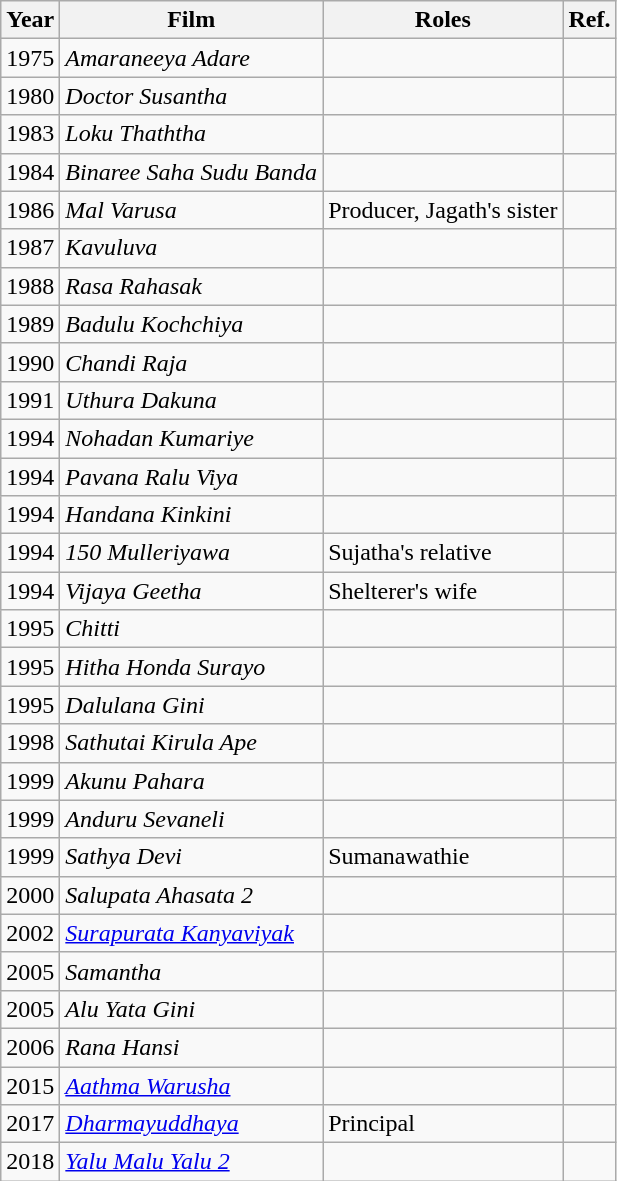<table class="wikitable">
<tr>
<th>Year</th>
<th>Film</th>
<th>Roles</th>
<th>Ref.</th>
</tr>
<tr>
<td>1975</td>
<td><em>Amaraneeya Adare</em></td>
<td></td>
<td></td>
</tr>
<tr>
<td>1980</td>
<td><em>Doctor Susantha</em></td>
<td></td>
<td></td>
</tr>
<tr>
<td>1983</td>
<td><em>Loku Thaththa</em></td>
<td></td>
<td></td>
</tr>
<tr>
<td>1984</td>
<td><em>Binaree Saha Sudu Banda</em></td>
<td></td>
<td></td>
</tr>
<tr>
<td>1986</td>
<td><em>Mal Varusa</em></td>
<td>Producer, Jagath's sister</td>
<td></td>
</tr>
<tr>
<td>1987</td>
<td><em>Kavuluva</em></td>
<td></td>
<td></td>
</tr>
<tr>
<td>1988</td>
<td><em>Rasa Rahasak</em></td>
<td></td>
<td></td>
</tr>
<tr>
<td>1989</td>
<td><em>Badulu Kochchiya</em></td>
<td></td>
<td></td>
</tr>
<tr>
<td>1990</td>
<td><em>Chandi Raja</em></td>
<td></td>
<td></td>
</tr>
<tr>
<td>1991</td>
<td><em>Uthura Dakuna</em></td>
<td></td>
<td></td>
</tr>
<tr>
<td>1994</td>
<td><em>Nohadan Kumariye</em></td>
<td></td>
<td></td>
</tr>
<tr>
<td>1994</td>
<td><em>Pavana Ralu Viya</em></td>
<td></td>
<td></td>
</tr>
<tr>
<td>1994</td>
<td><em>Handana Kinkini</em></td>
<td></td>
<td></td>
</tr>
<tr>
<td>1994</td>
<td><em>150 Mulleriyawa</em></td>
<td>Sujatha's relative</td>
<td></td>
</tr>
<tr>
<td>1994</td>
<td><em>Vijaya Geetha</em></td>
<td>Shelterer's wife</td>
<td></td>
</tr>
<tr>
<td>1995</td>
<td><em>Chitti</em></td>
<td></td>
<td></td>
</tr>
<tr>
<td>1995</td>
<td><em>Hitha Honda Surayo</em></td>
<td></td>
<td></td>
</tr>
<tr>
<td>1995</td>
<td><em>Dalulana Gini</em></td>
<td></td>
<td></td>
</tr>
<tr>
<td>1998</td>
<td><em>Sathutai Kirula Ape</em></td>
<td></td>
<td></td>
</tr>
<tr>
<td>1999</td>
<td><em>Akunu Pahara</em></td>
<td></td>
<td></td>
</tr>
<tr>
<td>1999</td>
<td><em>Anduru Sevaneli</em></td>
<td></td>
<td></td>
</tr>
<tr>
<td>1999</td>
<td><em>Sathya Devi</em></td>
<td>Sumanawathie</td>
<td></td>
</tr>
<tr>
<td>2000</td>
<td><em>Salupata Ahasata 2</em></td>
<td></td>
<td></td>
</tr>
<tr>
<td>2002</td>
<td><em><a href='#'>Surapurata Kanyaviyak</a></em></td>
<td></td>
<td></td>
</tr>
<tr>
<td>2005</td>
<td><em>Samantha</em></td>
<td></td>
<td></td>
</tr>
<tr>
<td>2005</td>
<td><em>Alu Yata Gini</em></td>
<td></td>
<td></td>
</tr>
<tr>
<td>2006</td>
<td><em>Rana Hansi</em></td>
<td></td>
<td></td>
</tr>
<tr>
<td>2015</td>
<td><em><a href='#'>Aathma Warusha</a></em></td>
<td></td>
<td></td>
</tr>
<tr>
<td>2017</td>
<td><em><a href='#'>Dharmayuddhaya</a></em></td>
<td>Principal</td>
<td></td>
</tr>
<tr>
<td>2018</td>
<td><em><a href='#'>Yalu Malu Yalu 2</a></em></td>
<td></td>
<td></td>
</tr>
</table>
